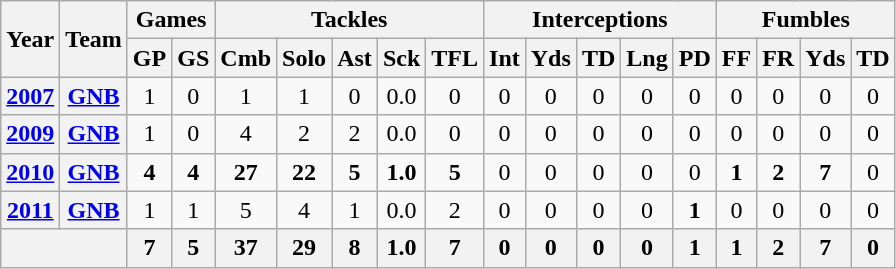<table class="wikitable" style="text-align:center">
<tr>
<th rowspan="2">Year</th>
<th rowspan="2">Team</th>
<th colspan="2">Games</th>
<th colspan="5">Tackles</th>
<th colspan="5">Interceptions</th>
<th colspan="4">Fumbles</th>
</tr>
<tr>
<th>GP</th>
<th>GS</th>
<th>Cmb</th>
<th>Solo</th>
<th>Ast</th>
<th>Sck</th>
<th>TFL</th>
<th>Int</th>
<th>Yds</th>
<th>TD</th>
<th>Lng</th>
<th>PD</th>
<th>FF</th>
<th>FR</th>
<th>Yds</th>
<th>TD</th>
</tr>
<tr>
<th><a href='#'>2007</a></th>
<th><a href='#'>GNB</a></th>
<td>1</td>
<td>0</td>
<td>1</td>
<td>1</td>
<td>0</td>
<td>0.0</td>
<td>0</td>
<td>0</td>
<td>0</td>
<td>0</td>
<td>0</td>
<td>0</td>
<td>0</td>
<td>0</td>
<td>0</td>
<td>0</td>
</tr>
<tr>
<th><a href='#'>2009</a></th>
<th><a href='#'>GNB</a></th>
<td>1</td>
<td>0</td>
<td>4</td>
<td>2</td>
<td>2</td>
<td>0.0</td>
<td>0</td>
<td>0</td>
<td>0</td>
<td>0</td>
<td>0</td>
<td>0</td>
<td>0</td>
<td>0</td>
<td>0</td>
<td>0</td>
</tr>
<tr>
<th><a href='#'>2010</a></th>
<th><a href='#'>GNB</a></th>
<td><strong>4</strong></td>
<td><strong>4</strong></td>
<td><strong>27</strong></td>
<td><strong>22</strong></td>
<td><strong>5</strong></td>
<td><strong>1.0</strong></td>
<td><strong>5</strong></td>
<td>0</td>
<td>0</td>
<td>0</td>
<td>0</td>
<td>0</td>
<td><strong>1</strong></td>
<td><strong>2</strong></td>
<td><strong>7</strong></td>
<td>0</td>
</tr>
<tr>
<th><a href='#'>2011</a></th>
<th><a href='#'>GNB</a></th>
<td>1</td>
<td>1</td>
<td>5</td>
<td>4</td>
<td>1</td>
<td>0.0</td>
<td>2</td>
<td>0</td>
<td>0</td>
<td>0</td>
<td>0</td>
<td><strong>1</strong></td>
<td>0</td>
<td>0</td>
<td>0</td>
<td>0</td>
</tr>
<tr>
<th colspan="2"></th>
<th>7</th>
<th>5</th>
<th>37</th>
<th>29</th>
<th>8</th>
<th>1.0</th>
<th>7</th>
<th>0</th>
<th>0</th>
<th>0</th>
<th>0</th>
<th>1</th>
<th>1</th>
<th>2</th>
<th>7</th>
<th>0</th>
</tr>
</table>
